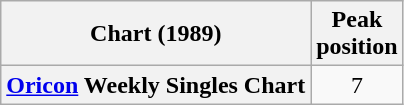<table class="wikitable plainrowheaders" style="text-align:center;">
<tr>
<th>Chart (1989)</th>
<th>Peak<br>position</th>
</tr>
<tr>
<th scope="row"><a href='#'>Oricon</a> Weekly Singles Chart</th>
<td>7</td>
</tr>
</table>
